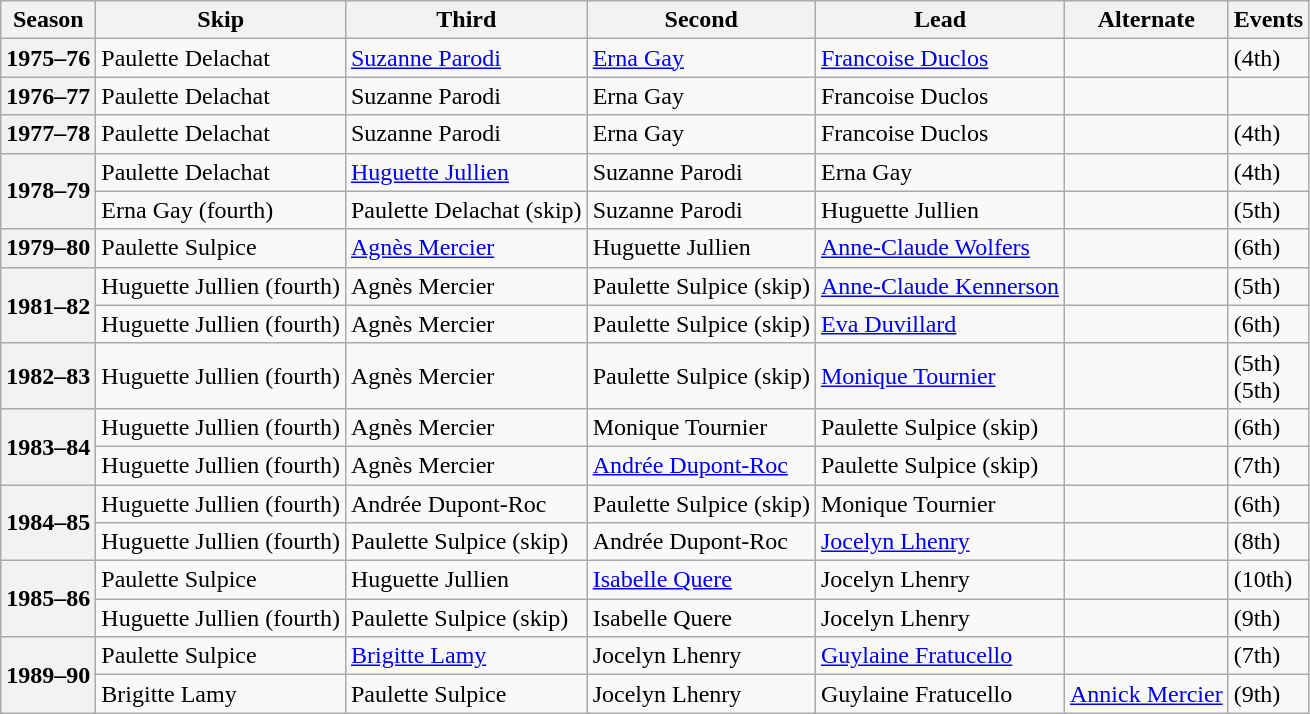<table class="wikitable">
<tr>
<th scope="col">Season</th>
<th scope="col">Skip</th>
<th scope="col">Third</th>
<th scope="col">Second</th>
<th scope="col">Lead</th>
<th scope="col">Alternate</th>
<th scope="col">Events</th>
</tr>
<tr>
<th scope="row">1975–76</th>
<td>Paulette Delachat</td>
<td><a href='#'>Suzanne Parodi</a></td>
<td><a href='#'>Erna Gay</a></td>
<td><a href='#'>Francoise Duclos</a></td>
<td></td>
<td> (4th)</td>
</tr>
<tr>
<th scope="row">1976–77</th>
<td>Paulette Delachat</td>
<td>Suzanne Parodi</td>
<td>Erna Gay</td>
<td>Francoise Duclos</td>
<td></td>
<td> </td>
</tr>
<tr>
<th scope="row">1977–78</th>
<td>Paulette Delachat</td>
<td>Suzanne Parodi</td>
<td>Erna Gay</td>
<td>Francoise Duclos</td>
<td></td>
<td> (4th)</td>
</tr>
<tr>
<th scope="row" rowspan="2">1978–79</th>
<td>Paulette Delachat</td>
<td><a href='#'>Huguette Jullien</a></td>
<td>Suzanne Parodi</td>
<td>Erna Gay</td>
<td></td>
<td> (4th)</td>
</tr>
<tr>
<td>Erna Gay (fourth)</td>
<td>Paulette Delachat (skip)</td>
<td>Suzanne Parodi</td>
<td>Huguette Jullien</td>
<td></td>
<td> (5th)</td>
</tr>
<tr>
<th scope="row">1979–80</th>
<td>Paulette Sulpice</td>
<td><a href='#'>Agnès Mercier</a></td>
<td>Huguette Jullien</td>
<td><a href='#'>Anne-Claude Wolfers</a></td>
<td></td>
<td> (6th)</td>
</tr>
<tr>
<th scope="row" rowspan="2">1981–82</th>
<td>Huguette Jullien (fourth)</td>
<td>Agnès Mercier</td>
<td>Paulette Sulpice (skip)</td>
<td><a href='#'>Anne-Claude Kennerson</a></td>
<td></td>
<td> (5th)</td>
</tr>
<tr>
<td>Huguette Jullien (fourth)</td>
<td>Agnès Mercier</td>
<td>Paulette Sulpice (skip)</td>
<td><a href='#'>Eva Duvillard</a></td>
<td></td>
<td> (6th)</td>
</tr>
<tr>
<th scope="row">1982–83</th>
<td>Huguette Jullien (fourth)</td>
<td>Agnès Mercier</td>
<td>Paulette Sulpice (skip)</td>
<td><a href='#'>Monique Tournier</a></td>
<td></td>
<td> (5th)<br> (5th)</td>
</tr>
<tr>
<th scope="row" rowspan="2">1983–84</th>
<td>Huguette Jullien (fourth)</td>
<td>Agnès Mercier</td>
<td>Monique Tournier</td>
<td>Paulette Sulpice (skip)</td>
<td></td>
<td> (6th)</td>
</tr>
<tr>
<td>Huguette Jullien (fourth)</td>
<td>Agnès Mercier</td>
<td><a href='#'>Andrée Dupont-Roc</a></td>
<td>Paulette Sulpice (skip)</td>
<td></td>
<td> (7th)</td>
</tr>
<tr>
<th scope="row" rowspan="2">1984–85</th>
<td>Huguette Jullien (fourth)</td>
<td>Andrée Dupont-Roc</td>
<td>Paulette Sulpice (skip)</td>
<td>Monique Tournier</td>
<td></td>
<td> (6th)</td>
</tr>
<tr>
<td>Huguette Jullien (fourth)</td>
<td>Paulette Sulpice (skip)</td>
<td>Andrée Dupont-Roc</td>
<td><a href='#'>Jocelyn Lhenry</a></td>
<td></td>
<td> (8th)</td>
</tr>
<tr>
<th scope="row" rowspan="2">1985–86</th>
<td>Paulette Sulpice</td>
<td>Huguette Jullien</td>
<td><a href='#'>Isabelle Quere</a></td>
<td>Jocelyn Lhenry</td>
<td></td>
<td> (10th)</td>
</tr>
<tr>
<td>Huguette Jullien (fourth)</td>
<td>Paulette Sulpice (skip)</td>
<td>Isabelle Quere</td>
<td>Jocelyn Lhenry</td>
<td></td>
<td> (9th)</td>
</tr>
<tr>
<th scope="row" rowspan="2">1989–90</th>
<td>Paulette Sulpice</td>
<td><a href='#'>Brigitte Lamy</a></td>
<td>Jocelyn Lhenry</td>
<td><a href='#'>Guylaine Fratucello</a></td>
<td></td>
<td> (7th)</td>
</tr>
<tr>
<td>Brigitte Lamy</td>
<td>Paulette Sulpice</td>
<td>Jocelyn Lhenry</td>
<td>Guylaine Fratucello</td>
<td><a href='#'>Annick Mercier</a></td>
<td> (9th)</td>
</tr>
</table>
